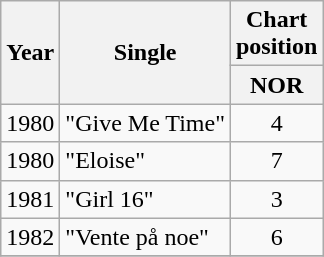<table class="wikitable">
<tr>
<th rowspan="2">Year</th>
<th rowspan="2">Single</th>
<th colspan="1">Chart position</th>
</tr>
<tr>
<th width="45">NOR</th>
</tr>
<tr>
<td>1980</td>
<td>"Give Me Time"</td>
<td align="center">4</td>
</tr>
<tr>
<td>1980</td>
<td>"Eloise"</td>
<td align="center">7</td>
</tr>
<tr>
<td>1981</td>
<td>"Girl 16"</td>
<td align="center">3</td>
</tr>
<tr>
<td>1982</td>
<td>"Vente på noe"</td>
<td align="center">6</td>
</tr>
<tr>
</tr>
</table>
